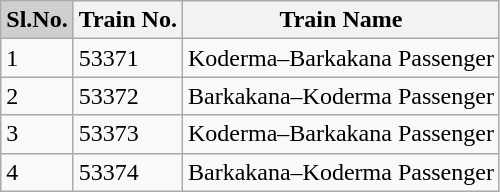<table class="wikitable sortable">
<tr>
<th style="background-color:#cfcfcf;"  align="center">Sl.No.</th>
<th>Train No.</th>
<th>Train Name</th>
</tr>
<tr>
<td>1</td>
<td>53371</td>
<td>Koderma–Barkakana Passenger</td>
</tr>
<tr>
<td>2</td>
<td>53372</td>
<td>Barkakana–Koderma Passenger</td>
</tr>
<tr>
<td>3</td>
<td>53373</td>
<td>Koderma–Barkakana Passenger</td>
</tr>
<tr>
<td>4</td>
<td>53374</td>
<td>Barkakana–Koderma Passenger</td>
</tr>
</table>
